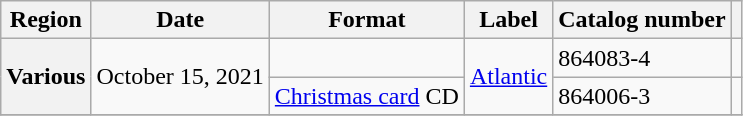<table class="wikitable plainrowheaders">
<tr>
<th scope="col">Region</th>
<th scope="col">Date</th>
<th scope="col">Format</th>
<th scope="col">Label</th>
<th scope="col">Catalog number</th>
<th scope="col"></th>
</tr>
<tr>
<th scope="row" rowspan="2">Various</th>
<td rowspan="2">October 15, 2021</td>
<td></td>
<td rowspan="2"><a href='#'>Atlantic</a></td>
<td>864083-4</td>
<td></td>
</tr>
<tr>
<td><a href='#'>Christmas card</a> CD</td>
<td>864006-3</td>
<td></td>
</tr>
<tr>
</tr>
</table>
